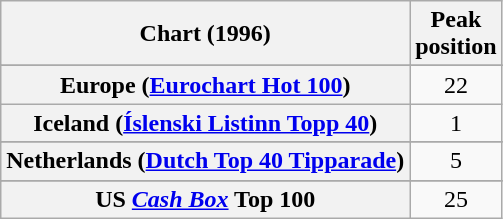<table class="wikitable sortable plainrowheaders" style="text-align:center">
<tr>
<th scope="col">Chart (1996)</th>
<th scope="col">Peak<br>position</th>
</tr>
<tr>
</tr>
<tr>
</tr>
<tr>
</tr>
<tr>
</tr>
<tr>
<th scope="row">Europe (<a href='#'>Eurochart Hot 100</a>)</th>
<td>22</td>
</tr>
<tr>
<th scope="row">Iceland (<a href='#'>Íslenski Listinn Topp 40</a>)</th>
<td>1</td>
</tr>
<tr>
</tr>
<tr>
<th scope="row">Netherlands (<a href='#'>Dutch Top 40 Tipparade</a>)</th>
<td>5</td>
</tr>
<tr>
</tr>
<tr>
</tr>
<tr>
</tr>
<tr>
</tr>
<tr>
</tr>
<tr>
</tr>
<tr>
</tr>
<tr>
</tr>
<tr>
</tr>
<tr>
<th scope="row">US <em><a href='#'>Cash Box</a></em> Top 100</th>
<td>25</td>
</tr>
</table>
